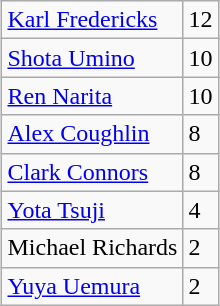<table class="wikitable" style="margin: 1em auto 1em auto">
<tr>
<td><a href='#'>Karl Fredericks</a></td>
<td>12</td>
</tr>
<tr>
<td><a href='#'>Shota Umino</a></td>
<td>10</td>
</tr>
<tr>
<td><a href='#'>Ren Narita</a></td>
<td>10</td>
</tr>
<tr>
<td><a href='#'>Alex Coughlin</a></td>
<td>8</td>
</tr>
<tr>
<td><a href='#'>Clark Connors</a></td>
<td>8</td>
</tr>
<tr>
<td><a href='#'>Yota Tsuji</a></td>
<td>4</td>
</tr>
<tr>
<td>Michael Richards</td>
<td>2</td>
</tr>
<tr>
<td><a href='#'>Yuya Uemura</a></td>
<td>2</td>
</tr>
</table>
